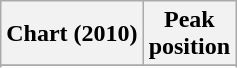<table class="wikitable plainrowheaders sortable">
<tr>
<th>Chart (2010)</th>
<th>Peak <br>position</th>
</tr>
<tr>
</tr>
<tr>
</tr>
<tr>
</tr>
<tr>
</tr>
<tr>
</tr>
<tr>
</tr>
</table>
